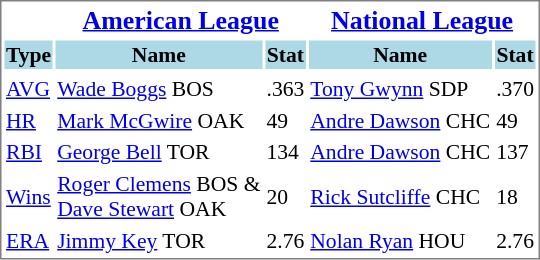<table cellpadding="1" style="width:auto;font-size: 90%; border: 1px solid gray;">
<tr align="center" style="font-size: larger;">
<td> </td>
<th colspan=2><a href='#'>American League</a></th>
<th colspan=2><a href='#'>National League</a></th>
</tr>
<tr style="background:lightblue;">
<th>Type</th>
<th>Name</th>
<th>Stat</th>
<th>Name</th>
<th>Stat</th>
</tr>
<tr align="center" style="vertical-align: middle;" style="background:lightblue;">
</tr>
<tr>
<td><a href='#'>AVG</a></td>
<td><a href='#'>Wade Boggs</a> BOS</td>
<td>.363</td>
<td><a href='#'>Tony Gwynn</a> SDP</td>
<td>.370</td>
</tr>
<tr>
<td><a href='#'>HR</a></td>
<td><a href='#'>Mark McGwire</a> OAK</td>
<td>49</td>
<td><a href='#'>Andre Dawson</a> CHC</td>
<td>49</td>
</tr>
<tr>
<td><a href='#'>RBI</a></td>
<td><a href='#'>George Bell</a> TOR</td>
<td>134</td>
<td><a href='#'>Andre Dawson</a> CHC</td>
<td>137</td>
</tr>
<tr>
<td><a href='#'>Wins</a></td>
<td><a href='#'>Roger Clemens</a> BOS & <br> <a href='#'>Dave Stewart</a> OAK</td>
<td>20</td>
<td><a href='#'>Rick Sutcliffe</a> CHC</td>
<td>18</td>
</tr>
<tr>
<td><a href='#'>ERA</a></td>
<td><a href='#'>Jimmy Key</a> TOR</td>
<td>2.76</td>
<td><a href='#'>Nolan Ryan</a> HOU</td>
<td>2.76</td>
</tr>
</table>
